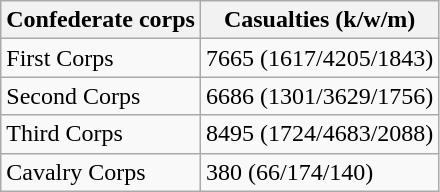<table class="wikitable">
<tr>
<th>Confederate corps</th>
<th>Casualties (k/w/m)</th>
</tr>
<tr>
<td>First Corps</td>
<td>7665 (1617/4205/1843)</td>
</tr>
<tr>
<td>Second Corps</td>
<td>6686 (1301/3629/1756)</td>
</tr>
<tr>
<td>Third Corps</td>
<td>8495 (1724/4683/2088)</td>
</tr>
<tr>
<td>Cavalry Corps</td>
<td>380 (66/174/140)</td>
</tr>
</table>
